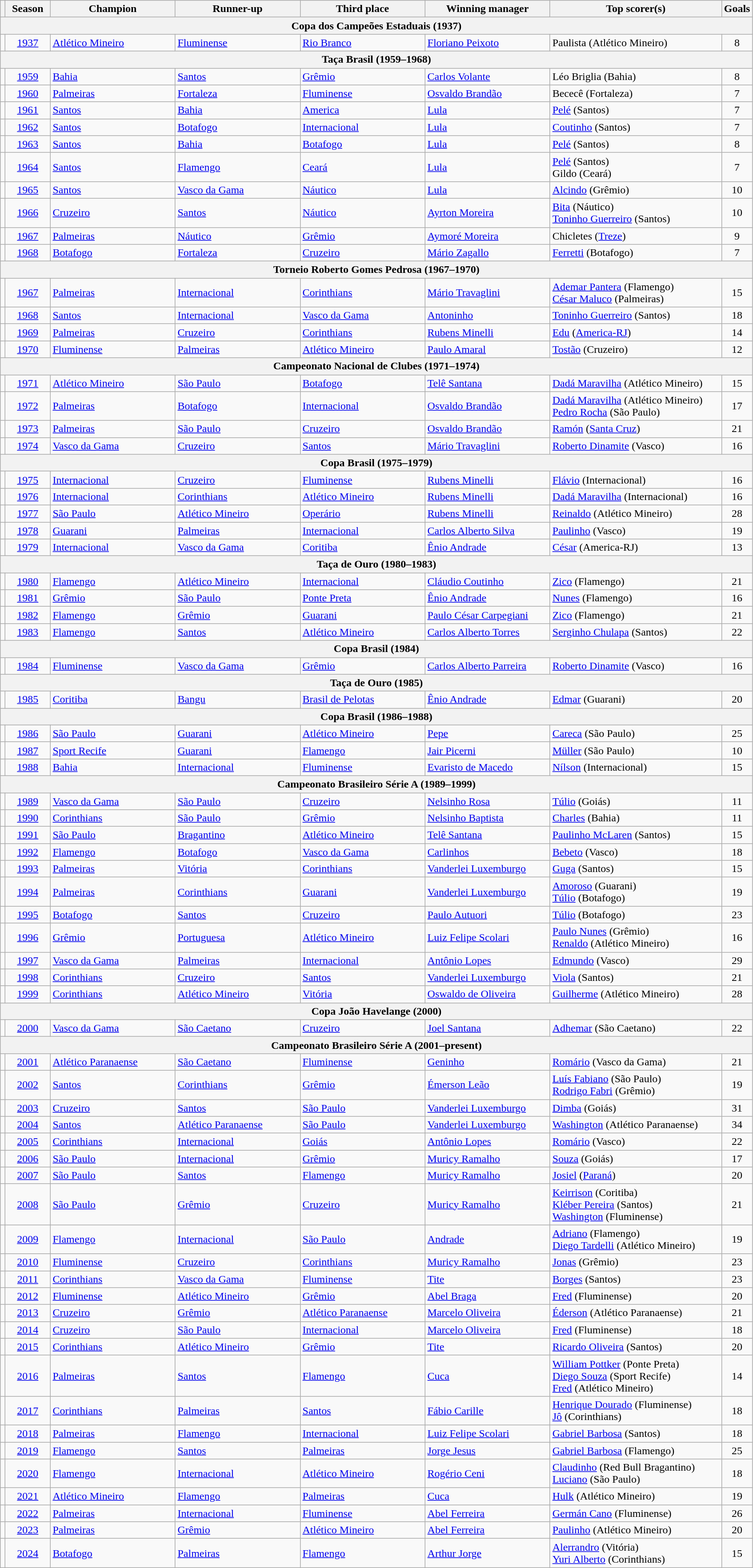<table class="wikitable sortable">
<tr>
<th width=></th>
<th width=60px>Season</th>
<th width=180px>Champion</th>
<th width=180px>Runner-up</th>
<th width=180px>Third place</th>
<th width=180px>Winning manager</th>
<th width=250px>Top scorer(s)</th>
<th width=20px>Goals</th>
</tr>
<tr>
<th colspan="8">Copa dos Campeões Estaduais (1937)</th>
</tr>
<tr>
<td></td>
<td align=center><a href='#'>1937</a></td>
<td> <a href='#'>Atlético Mineiro</a> </td>
<td> <a href='#'>Fluminense</a></td>
<td> <a href='#'>Rio Branco</a></td>
<td> <a href='#'>Floriano Peixoto</a></td>
<td> Paulista (Atlético Mineiro)</td>
<td align=center>8</td>
</tr>
<tr>
<th colspan="8">Taça Brasil (1959–1968)</th>
</tr>
<tr>
<td></td>
<td align=center><a href='#'>1959</a></td>
<td> <a href='#'>Bahia</a> </td>
<td> <a href='#'>Santos</a></td>
<td> <a href='#'>Grêmio</a></td>
<td> <a href='#'>Carlos Volante</a></td>
<td> Léo Briglia (Bahia)</td>
<td align=center>8</td>
</tr>
<tr>
<td></td>
<td align=center><a href='#'>1960</a></td>
<td> <a href='#'>Palmeiras</a> </td>
<td> <a href='#'>Fortaleza</a></td>
<td> <a href='#'>Fluminense</a></td>
<td> <a href='#'>Osvaldo Brandão</a></td>
<td> Bececê (Fortaleza)</td>
<td align=center>7</td>
</tr>
<tr>
<td></td>
<td align=center><a href='#'>1961</a></td>
<td> <a href='#'>Santos</a> </td>
<td> <a href='#'>Bahia</a></td>
<td> <a href='#'>America</a></td>
<td> <a href='#'>Lula</a></td>
<td> <a href='#'>Pelé</a> (Santos)</td>
<td align=center>7</td>
</tr>
<tr>
<td></td>
<td align=center><a href='#'>1962</a></td>
<td> <a href='#'>Santos</a> </td>
<td> <a href='#'>Botafogo</a></td>
<td> <a href='#'>Internacional</a></td>
<td> <a href='#'>Lula</a></td>
<td> <a href='#'>Coutinho</a> (Santos)</td>
<td align=center>7</td>
</tr>
<tr>
<td></td>
<td align=center><a href='#'>1963</a></td>
<td> <a href='#'>Santos</a> </td>
<td> <a href='#'>Bahia</a></td>
<td> <a href='#'>Botafogo</a></td>
<td> <a href='#'>Lula</a></td>
<td> <a href='#'>Pelé</a> (Santos)</td>
<td align=center>8</td>
</tr>
<tr>
<td></td>
<td align=center><a href='#'>1964</a></td>
<td> <a href='#'>Santos</a> </td>
<td> <a href='#'>Flamengo</a></td>
<td> <a href='#'>Ceará</a></td>
<td> <a href='#'>Lula</a></td>
<td> <a href='#'>Pelé</a> (Santos) <br>  Gildo (Ceará)</td>
<td align=center>7</td>
</tr>
<tr>
<td></td>
<td align=center><a href='#'>1965</a></td>
<td> <a href='#'>Santos</a> </td>
<td> <a href='#'>Vasco da Gama</a></td>
<td> <a href='#'>Náutico</a></td>
<td> <a href='#'>Lula</a></td>
<td> <a href='#'>Alcindo</a> (Grêmio)</td>
<td align=center>10</td>
</tr>
<tr>
<td></td>
<td align=center><a href='#'>1966</a></td>
<td> <a href='#'>Cruzeiro</a> </td>
<td> <a href='#'>Santos</a></td>
<td> <a href='#'>Náutico</a></td>
<td> <a href='#'>Ayrton Moreira</a></td>
<td> <a href='#'>Bita</a> (Náutico)<br> <a href='#'>Toninho Guerreiro</a> (Santos)</td>
<td align=center>10</td>
</tr>
<tr>
<td></td>
<td align=center><a href='#'>1967</a></td>
<td> <a href='#'>Palmeiras</a> </td>
<td> <a href='#'>Náutico</a></td>
<td> <a href='#'>Grêmio</a></td>
<td> <a href='#'>Aymoré Moreira</a></td>
<td> Chicletes (<a href='#'>Treze</a>)</td>
<td align=center>9</td>
</tr>
<tr>
<td></td>
<td align=center><a href='#'>1968</a></td>
<td> <a href='#'>Botafogo</a> </td>
<td> <a href='#'>Fortaleza</a></td>
<td> <a href='#'>Cruzeiro</a></td>
<td> <a href='#'>Mário Zagallo</a></td>
<td> <a href='#'>Ferretti</a> (Botafogo)</td>
<td align=center>7</td>
</tr>
<tr>
<th colspan="8">Torneio Roberto Gomes Pedrosa (1967–1970)</th>
</tr>
<tr>
<td></td>
<td align=center><a href='#'>1967</a></td>
<td> <a href='#'>Palmeiras</a> </td>
<td> <a href='#'>Internacional</a></td>
<td> <a href='#'>Corinthians</a></td>
<td> <a href='#'>Mário Travaglini</a></td>
<td> <a href='#'>Ademar Pantera</a> (Flamengo)<br> <a href='#'>César Maluco</a> (Palmeiras)</td>
<td align=center>15</td>
</tr>
<tr>
<td></td>
<td align=center><a href='#'>1968</a></td>
<td> <a href='#'>Santos</a> </td>
<td> <a href='#'>Internacional</a></td>
<td> <a href='#'>Vasco da Gama</a></td>
<td> <a href='#'>Antoninho</a></td>
<td> <a href='#'>Toninho Guerreiro</a> (Santos)</td>
<td align=center>18</td>
</tr>
<tr>
<td></td>
<td align=center><a href='#'>1969</a></td>
<td> <a href='#'>Palmeiras</a> </td>
<td> <a href='#'>Cruzeiro</a></td>
<td> <a href='#'>Corinthians</a></td>
<td> <a href='#'>Rubens Minelli</a></td>
<td> <a href='#'>Edu</a> (<a href='#'>America-RJ</a>)</td>
<td align=center>14</td>
</tr>
<tr>
<td></td>
<td align=center><a href='#'>1970</a></td>
<td> <a href='#'>Fluminense</a> </td>
<td> <a href='#'>Palmeiras</a></td>
<td> <a href='#'>Atlético Mineiro</a></td>
<td> <a href='#'>Paulo Amaral</a></td>
<td> <a href='#'>Tostão</a> (Cruzeiro)</td>
<td align=center>12</td>
</tr>
<tr>
<th colspan="8">Campeonato Nacional de Clubes (1971–1974)</th>
</tr>
<tr>
<td></td>
<td align=center><a href='#'>1971</a></td>
<td> <a href='#'>Atlético Mineiro</a> </td>
<td> <a href='#'>São Paulo</a></td>
<td> <a href='#'>Botafogo</a></td>
<td> <a href='#'>Telê Santana</a></td>
<td> <a href='#'>Dadá Maravilha</a> (Atlético Mineiro)</td>
<td align=center>15</td>
</tr>
<tr>
<td></td>
<td align=center><a href='#'>1972</a></td>
<td> <a href='#'>Palmeiras</a> </td>
<td> <a href='#'>Botafogo</a></td>
<td> <a href='#'>Internacional</a></td>
<td> <a href='#'>Osvaldo Brandão</a></td>
<td> <a href='#'>Dadá Maravilha</a> (Atlético Mineiro)<br> <a href='#'>Pedro Rocha</a> (São Paulo)</td>
<td align=center>17</td>
</tr>
<tr>
<td></td>
<td align=center><a href='#'>1973</a></td>
<td> <a href='#'>Palmeiras</a> </td>
<td> <a href='#'>São Paulo</a></td>
<td> <a href='#'>Cruzeiro</a></td>
<td> <a href='#'>Osvaldo Brandão</a></td>
<td> <a href='#'>Ramón</a> (<a href='#'>Santa Cruz</a>)</td>
<td align=center>21</td>
</tr>
<tr>
<td></td>
<td align=center><a href='#'>1974</a></td>
<td> <a href='#'>Vasco da Gama</a> </td>
<td> <a href='#'>Cruzeiro</a></td>
<td> <a href='#'>Santos</a></td>
<td> <a href='#'>Mário Travaglini</a></td>
<td> <a href='#'>Roberto Dinamite</a> (Vasco)</td>
<td align=center>16</td>
</tr>
<tr>
<th colspan="8">Copa Brasil (1975–1979)</th>
</tr>
<tr>
<td></td>
<td align=center><a href='#'>1975</a></td>
<td> <a href='#'>Internacional</a> </td>
<td> <a href='#'>Cruzeiro</a></td>
<td> <a href='#'>Fluminense</a></td>
<td> <a href='#'>Rubens Minelli</a></td>
<td> <a href='#'>Flávio</a> (Internacional)</td>
<td align=center>16</td>
</tr>
<tr>
<td></td>
<td align=center><a href='#'>1976</a></td>
<td> <a href='#'>Internacional</a> </td>
<td> <a href='#'>Corinthians</a></td>
<td> <a href='#'>Atlético Mineiro</a></td>
<td> <a href='#'>Rubens Minelli</a></td>
<td> <a href='#'>Dadá Maravilha</a> (Internacional)</td>
<td align=center>16</td>
</tr>
<tr>
<td></td>
<td align=center><a href='#'>1977</a></td>
<td> <a href='#'>São Paulo</a> </td>
<td> <a href='#'>Atlético Mineiro</a></td>
<td> <a href='#'>Operário</a></td>
<td> <a href='#'>Rubens Minelli</a></td>
<td> <a href='#'>Reinaldo</a> (Atlético Mineiro)</td>
<td align=center>28</td>
</tr>
<tr>
<td></td>
<td align=center><a href='#'>1978</a></td>
<td> <a href='#'>Guarani</a> </td>
<td> <a href='#'>Palmeiras</a></td>
<td> <a href='#'>Internacional</a></td>
<td> <a href='#'>Carlos Alberto Silva</a></td>
<td> <a href='#'>Paulinho</a> (Vasco)</td>
<td align=center>19</td>
</tr>
<tr>
<td></td>
<td align=center><a href='#'>1979</a></td>
<td> <a href='#'>Internacional</a> </td>
<td> <a href='#'>Vasco da Gama</a></td>
<td> <a href='#'>Coritiba</a></td>
<td> <a href='#'>Ênio Andrade</a></td>
<td> <a href='#'>César</a> (America-RJ)</td>
<td align=center>13</td>
</tr>
<tr>
<th colspan="8">Taça de Ouro (1980–1983)</th>
</tr>
<tr>
<td></td>
<td align=center><a href='#'>1980</a></td>
<td> <a href='#'>Flamengo</a> </td>
<td> <a href='#'>Atlético Mineiro</a></td>
<td> <a href='#'>Internacional</a></td>
<td> <a href='#'>Cláudio Coutinho</a></td>
<td> <a href='#'>Zico</a> (Flamengo)</td>
<td align=center>21</td>
</tr>
<tr>
<td></td>
<td align=center><a href='#'>1981</a></td>
<td> <a href='#'>Grêmio</a> </td>
<td> <a href='#'>São Paulo</a></td>
<td> <a href='#'>Ponte Preta</a></td>
<td> <a href='#'>Ênio Andrade</a></td>
<td> <a href='#'>Nunes</a> (Flamengo)</td>
<td align=center>16</td>
</tr>
<tr>
<td></td>
<td align=center><a href='#'>1982</a></td>
<td> <a href='#'>Flamengo</a> </td>
<td> <a href='#'>Grêmio</a></td>
<td> <a href='#'>Guarani</a></td>
<td> <a href='#'>Paulo César Carpegiani</a></td>
<td> <a href='#'>Zico</a> (Flamengo)</td>
<td align=center>21</td>
</tr>
<tr>
<td></td>
<td align=center><a href='#'>1983</a></td>
<td> <a href='#'>Flamengo</a> </td>
<td> <a href='#'>Santos</a></td>
<td> <a href='#'>Atlético Mineiro</a></td>
<td> <a href='#'>Carlos Alberto Torres</a></td>
<td> <a href='#'>Serginho Chulapa</a> (Santos)</td>
<td align=center>22</td>
</tr>
<tr>
<th colspan="8">Copa Brasil (1984)</th>
</tr>
<tr>
<td></td>
<td align=center><a href='#'>1984</a></td>
<td> <a href='#'>Fluminense</a> </td>
<td> <a href='#'>Vasco da Gama</a></td>
<td> <a href='#'>Grêmio</a></td>
<td> <a href='#'>Carlos Alberto Parreira</a></td>
<td> <a href='#'>Roberto Dinamite</a> (Vasco)</td>
<td align=center>16</td>
</tr>
<tr>
<th colspan="8">Taça de Ouro (1985)</th>
</tr>
<tr>
<td></td>
<td align=center><a href='#'>1985</a></td>
<td> <a href='#'>Coritiba</a> </td>
<td> <a href='#'>Bangu</a></td>
<td> <a href='#'>Brasil de Pelotas</a></td>
<td> <a href='#'>Ênio Andrade</a></td>
<td> <a href='#'>Edmar</a> (Guarani)</td>
<td align=center>20</td>
</tr>
<tr>
<th colspan="8">Copa Brasil (1986–1988)</th>
</tr>
<tr>
<td></td>
<td align=center><a href='#'>1986</a></td>
<td> <a href='#'>São Paulo</a> </td>
<td> <a href='#'>Guarani</a></td>
<td> <a href='#'>Atlético Mineiro</a></td>
<td> <a href='#'>Pepe</a></td>
<td> <a href='#'>Careca</a> (São Paulo)</td>
<td align=center>25</td>
</tr>
<tr>
<td></td>
<td align=center><a href='#'>1987</a></td>
<td> <a href='#'>Sport Recife</a> </td>
<td> <a href='#'>Guarani</a></td>
<td> <a href='#'>Flamengo</a></td>
<td> <a href='#'>Jair Picerni</a></td>
<td> <a href='#'>Müller</a> (São Paulo)</td>
<td align=center>10</td>
</tr>
<tr>
<td></td>
<td align=center><a href='#'>1988</a></td>
<td> <a href='#'>Bahia</a> </td>
<td> <a href='#'>Internacional</a></td>
<td> <a href='#'>Fluminense</a></td>
<td> <a href='#'>Evaristo de Macedo</a></td>
<td> <a href='#'>Nílson</a> (Internacional)</td>
<td align=center>15</td>
</tr>
<tr>
<th colspan="8">Campeonato Brasileiro Série A (1989–1999)</th>
</tr>
<tr>
<td></td>
<td align=center><a href='#'>1989</a></td>
<td> <a href='#'>Vasco da Gama</a> </td>
<td> <a href='#'>São Paulo</a></td>
<td> <a href='#'>Cruzeiro</a></td>
<td> <a href='#'>Nelsinho Rosa</a></td>
<td> <a href='#'>Túlio</a> (Goiás)</td>
<td align=center>11</td>
</tr>
<tr>
<td></td>
<td align=center><a href='#'>1990</a></td>
<td> <a href='#'>Corinthians</a> </td>
<td> <a href='#'>São Paulo</a></td>
<td> <a href='#'>Grêmio</a></td>
<td> <a href='#'>Nelsinho Baptista</a></td>
<td> <a href='#'>Charles</a> (Bahia)</td>
<td align=center>11</td>
</tr>
<tr>
<td></td>
<td align=center><a href='#'>1991</a></td>
<td> <a href='#'>São Paulo</a> </td>
<td> <a href='#'>Bragantino</a></td>
<td> <a href='#'>Atlético Mineiro</a></td>
<td> <a href='#'>Telê Santana</a></td>
<td> <a href='#'>Paulinho McLaren</a> (Santos)</td>
<td align=center>15</td>
</tr>
<tr>
<td></td>
<td align=center><a href='#'>1992</a></td>
<td> <a href='#'>Flamengo</a> </td>
<td> <a href='#'>Botafogo</a></td>
<td> <a href='#'>Vasco da Gama</a></td>
<td> <a href='#'>Carlinhos</a></td>
<td> <a href='#'>Bebeto</a> (Vasco)</td>
<td align=center>18</td>
</tr>
<tr>
<td></td>
<td align=center><a href='#'>1993</a></td>
<td> <a href='#'>Palmeiras</a> </td>
<td> <a href='#'>Vitória</a></td>
<td> <a href='#'>Corinthians</a></td>
<td> <a href='#'>Vanderlei Luxemburgo</a></td>
<td> <a href='#'>Guga</a> (Santos)</td>
<td align=center>15</td>
</tr>
<tr>
<td></td>
<td align=center><a href='#'>1994</a></td>
<td> <a href='#'>Palmeiras</a> </td>
<td> <a href='#'>Corinthians</a></td>
<td> <a href='#'>Guarani</a></td>
<td> <a href='#'>Vanderlei Luxemburgo</a></td>
<td> <a href='#'>Amoroso</a> (Guarani)<br> <a href='#'>Túlio</a> (Botafogo)</td>
<td align=center>19</td>
</tr>
<tr>
<td></td>
<td align=center><a href='#'>1995</a></td>
<td> <a href='#'>Botafogo</a> </td>
<td> <a href='#'>Santos</a></td>
<td> <a href='#'>Cruzeiro</a></td>
<td> <a href='#'>Paulo Autuori</a></td>
<td> <a href='#'>Túlio</a> (Botafogo)</td>
<td align=center>23</td>
</tr>
<tr>
<td></td>
<td align=center><a href='#'>1996</a></td>
<td> <a href='#'>Grêmio</a> </td>
<td> <a href='#'>Portuguesa</a></td>
<td> <a href='#'>Atlético Mineiro</a></td>
<td> <a href='#'>Luiz Felipe Scolari</a></td>
<td> <a href='#'>Paulo Nunes</a> (Grêmio)<br> <a href='#'>Renaldo</a> (Atlético Mineiro)</td>
<td align=center>16</td>
</tr>
<tr>
<td></td>
<td align=center><a href='#'>1997</a></td>
<td> <a href='#'>Vasco da Gama</a> </td>
<td> <a href='#'>Palmeiras</a></td>
<td> <a href='#'>Internacional</a></td>
<td> <a href='#'>Antônio Lopes</a></td>
<td> <a href='#'>Edmundo</a> (Vasco)</td>
<td align=center>29</td>
</tr>
<tr>
<td></td>
<td align=center><a href='#'>1998</a></td>
<td> <a href='#'>Corinthians</a> </td>
<td> <a href='#'>Cruzeiro</a></td>
<td> <a href='#'>Santos</a></td>
<td> <a href='#'>Vanderlei Luxemburgo</a></td>
<td> <a href='#'>Viola</a> (Santos)</td>
<td align=center>21</td>
</tr>
<tr>
<td></td>
<td align=center><a href='#'>1999</a></td>
<td> <a href='#'>Corinthians</a> </td>
<td> <a href='#'>Atlético Mineiro</a></td>
<td> <a href='#'>Vitória</a></td>
<td> <a href='#'>Oswaldo de Oliveira</a></td>
<td> <a href='#'>Guilherme</a> (Atlético Mineiro)</td>
<td align=center>28</td>
</tr>
<tr>
<th colspan="8">Copa João Havelange (2000)</th>
</tr>
<tr>
<td></td>
<td align=center><a href='#'>2000</a></td>
<td> <a href='#'>Vasco da Gama</a> </td>
<td> <a href='#'>São Caetano</a></td>
<td> <a href='#'>Cruzeiro</a></td>
<td> <a href='#'>Joel Santana</a></td>
<td> <a href='#'>Adhemar</a> (São Caetano)</td>
<td align=center>22</td>
</tr>
<tr>
<th colspan="8">Campeonato Brasileiro Série A (2001–present)</th>
</tr>
<tr>
<td></td>
<td align=center><a href='#'>2001</a></td>
<td> <a href='#'>Atlético Paranaense</a> </td>
<td> <a href='#'>São Caetano</a></td>
<td> <a href='#'>Fluminense</a></td>
<td> <a href='#'>Geninho</a></td>
<td> <a href='#'>Romário</a> (Vasco da Gama)</td>
<td align=center>21</td>
</tr>
<tr>
<td></td>
<td align=center><a href='#'>2002</a></td>
<td> <a href='#'>Santos</a> </td>
<td> <a href='#'>Corinthians</a></td>
<td> <a href='#'>Grêmio</a></td>
<td> <a href='#'>Émerson Leão</a></td>
<td> <a href='#'>Luís Fabiano</a> (São Paulo)<br> <a href='#'>Rodrigo Fabri</a> (Grêmio)</td>
<td align=center>19</td>
</tr>
<tr>
<td></td>
<td align=center><a href='#'>2003</a></td>
<td> <a href='#'>Cruzeiro</a> </td>
<td> <a href='#'>Santos</a></td>
<td> <a href='#'>São Paulo</a></td>
<td> <a href='#'>Vanderlei Luxemburgo</a></td>
<td> <a href='#'>Dimba</a> (Goiás)</td>
<td align=center>31</td>
</tr>
<tr>
<td></td>
<td align=center><a href='#'>2004</a></td>
<td> <a href='#'>Santos</a> </td>
<td> <a href='#'>Atlético Paranaense</a></td>
<td> <a href='#'>São Paulo</a></td>
<td> <a href='#'>Vanderlei Luxemburgo</a></td>
<td> <a href='#'>Washington</a> (Atlético Paranaense)</td>
<td align=center>34</td>
</tr>
<tr>
<td></td>
<td align=center><a href='#'>2005</a></td>
<td> <a href='#'>Corinthians</a> </td>
<td> <a href='#'>Internacional</a></td>
<td> <a href='#'>Goiás</a></td>
<td> <a href='#'>Antônio Lopes</a></td>
<td> <a href='#'>Romário</a> (Vasco)</td>
<td align=center>22</td>
</tr>
<tr>
<td></td>
<td align=center><a href='#'>2006</a></td>
<td> <a href='#'>São Paulo</a> </td>
<td> <a href='#'>Internacional</a></td>
<td> <a href='#'>Grêmio</a></td>
<td> <a href='#'>Muricy Ramalho</a></td>
<td> <a href='#'>Souza</a> (Goiás)</td>
<td align=center>17</td>
</tr>
<tr>
<td></td>
<td align=center><a href='#'>2007</a></td>
<td> <a href='#'>São Paulo</a> </td>
<td> <a href='#'>Santos</a></td>
<td> <a href='#'>Flamengo</a></td>
<td> <a href='#'>Muricy Ramalho</a></td>
<td> <a href='#'>Josiel</a> (<a href='#'>Paraná</a>)</td>
<td align=center>20</td>
</tr>
<tr>
<td></td>
<td align=center><a href='#'>2008</a></td>
<td> <a href='#'>São Paulo</a> </td>
<td> <a href='#'>Grêmio</a></td>
<td> <a href='#'>Cruzeiro</a></td>
<td> <a href='#'>Muricy Ramalho</a></td>
<td> <a href='#'>Keirrison</a> (Coritiba)<br> <a href='#'>Kléber Pereira</a> (Santos)<br> <a href='#'>Washington</a> (Fluminense)</td>
<td align=center>21</td>
</tr>
<tr>
<td></td>
<td align=center><a href='#'>2009</a></td>
<td> <a href='#'>Flamengo</a> </td>
<td> <a href='#'>Internacional</a></td>
<td> <a href='#'>São Paulo</a></td>
<td> <a href='#'>Andrade</a></td>
<td> <a href='#'>Adriano</a> (Flamengo)<br> <a href='#'>Diego Tardelli</a> (Atlético Mineiro)</td>
<td align=center>19</td>
</tr>
<tr>
<td></td>
<td align=center><a href='#'>2010</a></td>
<td> <a href='#'>Fluminense</a> </td>
<td> <a href='#'>Cruzeiro</a></td>
<td> <a href='#'>Corinthians</a></td>
<td> <a href='#'>Muricy Ramalho</a></td>
<td> <a href='#'>Jonas</a> (Grêmio)</td>
<td align=center>23</td>
</tr>
<tr>
<td></td>
<td align=center><a href='#'>2011</a></td>
<td> <a href='#'>Corinthians</a> </td>
<td> <a href='#'>Vasco da Gama</a></td>
<td> <a href='#'>Fluminense</a></td>
<td> <a href='#'>Tite</a></td>
<td> <a href='#'>Borges</a> (Santos)</td>
<td align=center>23</td>
</tr>
<tr>
<td></td>
<td align=center><a href='#'>2012</a></td>
<td> <a href='#'>Fluminense</a> </td>
<td> <a href='#'>Atlético Mineiro</a></td>
<td> <a href='#'>Grêmio</a></td>
<td> <a href='#'>Abel Braga</a></td>
<td> <a href='#'>Fred</a> (Fluminense)</td>
<td align=center>20</td>
</tr>
<tr>
<td></td>
<td align=center><a href='#'>2013</a></td>
<td> <a href='#'>Cruzeiro</a> </td>
<td> <a href='#'>Grêmio</a></td>
<td> <a href='#'>Atlético Paranaense</a></td>
<td> <a href='#'>Marcelo Oliveira</a></td>
<td> <a href='#'>Éderson</a> (Atlético Paranaense)</td>
<td align=center>21</td>
</tr>
<tr>
<td></td>
<td align=center><a href='#'>2014</a></td>
<td> <a href='#'>Cruzeiro</a> </td>
<td> <a href='#'>São Paulo</a></td>
<td> <a href='#'>Internacional</a></td>
<td> <a href='#'>Marcelo Oliveira</a></td>
<td> <a href='#'>Fred</a> (Fluminense)</td>
<td align=center>18</td>
</tr>
<tr>
<td></td>
<td align=center><a href='#'>2015</a></td>
<td> <a href='#'>Corinthians</a> </td>
<td> <a href='#'>Atlético Mineiro</a></td>
<td> <a href='#'>Grêmio</a></td>
<td> <a href='#'>Tite</a></td>
<td> <a href='#'>Ricardo Oliveira</a> (Santos)</td>
<td align=center>20</td>
</tr>
<tr>
<td></td>
<td align=center><a href='#'>2016</a></td>
<td> <a href='#'>Palmeiras</a> </td>
<td> <a href='#'>Santos</a></td>
<td> <a href='#'>Flamengo</a></td>
<td> <a href='#'>Cuca</a></td>
<td> <a href='#'>William Pottker</a> (Ponte Preta) <br> <a href='#'>Diego Souza</a> (Sport Recife)  <br> <a href='#'>Fred</a> (Atlético Mineiro)</td>
<td align=center>14</td>
</tr>
<tr>
<td></td>
<td align=center><a href='#'>2017</a></td>
<td> <a href='#'>Corinthians</a> </td>
<td> <a href='#'>Palmeiras</a></td>
<td> <a href='#'>Santos</a></td>
<td> <a href='#'>Fábio Carille</a></td>
<td> <a href='#'>Henrique Dourado</a> (Fluminense) <br>  <a href='#'>Jô</a> (Corinthians)</td>
<td align=center>18</td>
</tr>
<tr>
<td></td>
<td align=center><a href='#'>2018</a></td>
<td> <a href='#'>Palmeiras</a> </td>
<td> <a href='#'>Flamengo</a></td>
<td> <a href='#'>Internacional</a></td>
<td> <a href='#'>Luiz Felipe Scolari</a></td>
<td> <a href='#'>Gabriel Barbosa</a> (Santos)</td>
<td align=center>18</td>
</tr>
<tr>
<td></td>
<td align=center><a href='#'>2019</a></td>
<td> <a href='#'>Flamengo</a> </td>
<td> <a href='#'>Santos</a></td>
<td> <a href='#'>Palmeiras</a></td>
<td> <a href='#'>Jorge Jesus</a></td>
<td> <a href='#'>Gabriel Barbosa</a> (Flamengo)</td>
<td align=center>25</td>
</tr>
<tr>
<td></td>
<td align=center><a href='#'>2020</a></td>
<td> <a href='#'>Flamengo</a> </td>
<td> <a href='#'>Internacional</a></td>
<td> <a href='#'>Atlético Mineiro</a></td>
<td> <a href='#'>Rogério Ceni</a></td>
<td> <a href='#'>Claudinho</a> (Red Bull Bragantino) <br>  <a href='#'>Luciano</a> (São Paulo)</td>
<td align=center>18</td>
</tr>
<tr>
<td></td>
<td align=center><a href='#'>2021</a></td>
<td> <a href='#'>Atlético Mineiro</a> </td>
<td> <a href='#'>Flamengo</a></td>
<td> <a href='#'>Palmeiras</a></td>
<td> <a href='#'>Cuca</a></td>
<td> <a href='#'>Hulk</a> (Atlético Mineiro)</td>
<td align=center>19</td>
</tr>
<tr>
<td></td>
<td align=center><a href='#'>2022</a></td>
<td> <a href='#'>Palmeiras</a> </td>
<td> <a href='#'>Internacional</a></td>
<td> <a href='#'>Fluminense</a></td>
<td> <a href='#'>Abel Ferreira</a></td>
<td> <a href='#'>Germán Cano</a> (Fluminense)</td>
<td align=center>26</td>
</tr>
<tr>
<td></td>
<td align=center><a href='#'>2023</a></td>
<td> <a href='#'>Palmeiras</a> </td>
<td> <a href='#'>Grêmio</a></td>
<td> <a href='#'>Atlético Mineiro</a></td>
<td> <a href='#'>Abel Ferreira</a></td>
<td> <a href='#'>Paulinho</a> (Atlético Mineiro)</td>
<td align=center>20</td>
</tr>
<tr>
<td></td>
<td align=center><a href='#'>2024</a></td>
<td> <a href='#'>Botafogo</a> </td>
<td> <a href='#'>Palmeiras</a></td>
<td> <a href='#'>Flamengo</a></td>
<td> <a href='#'>Arthur Jorge</a></td>
<td> <a href='#'>Alerrandro</a> (Vitória) <br>  <a href='#'>Yuri Alberto</a> (Corinthians)</td>
<td align=center>15</td>
</tr>
</table>
